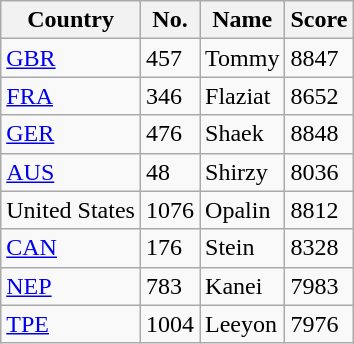<table class="wikitable">
<tr>
<th>Country</th>
<th>No.</th>
<th>Name</th>
<th>Score</th>
</tr>
<tr>
<td><a href='#'>GBR</a></td>
<td>457</td>
<td>Tommy</td>
<td>8847</td>
</tr>
<tr>
<td><a href='#'>FRA</a></td>
<td>346</td>
<td>Flaziat</td>
<td>8652</td>
</tr>
<tr>
<td><a href='#'>GER</a></td>
<td>476</td>
<td>Shaek</td>
<td>8848</td>
</tr>
<tr>
<td><a href='#'>AUS</a></td>
<td>48</td>
<td>Shirzy</td>
<td>8036</td>
</tr>
<tr>
<td>United States</td>
<td>1076</td>
<td>Opalin</td>
<td>8812</td>
</tr>
<tr>
<td><a href='#'>CAN</a></td>
<td>176</td>
<td>Stein</td>
<td>8328</td>
</tr>
<tr>
<td><a href='#'>NEP</a></td>
<td>783</td>
<td>Kanei</td>
<td>7983</td>
</tr>
<tr>
<td><a href='#'>TPE</a></td>
<td>1004</td>
<td>Leeyon</td>
<td>7976</td>
</tr>
</table>
